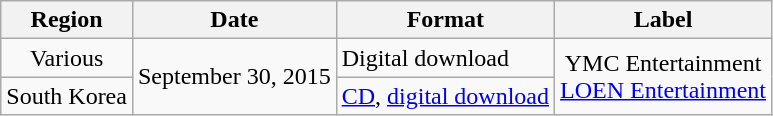<table class="wikitable">
<tr>
<th style="text-align:center;">Region</th>
<th style="text-align:center;">Date</th>
<th style="text-align:center;">Format</th>
<th style="text-align:center;">Label</th>
</tr>
<tr>
<td style="text-align:center;">Various</td>
<td style="text-align:center;" rowspan=2>September 30, 2015</td>
<td>Digital download</td>
<td style="text-align:center;" rowspan="2">YMC Entertainment<br><a href='#'>LOEN Entertainment</a></td>
</tr>
<tr>
<td style="text-align:center;">South Korea</td>
<td><a href='#'>CD</a>, <a href='#'>digital download</a></td>
</tr>
</table>
